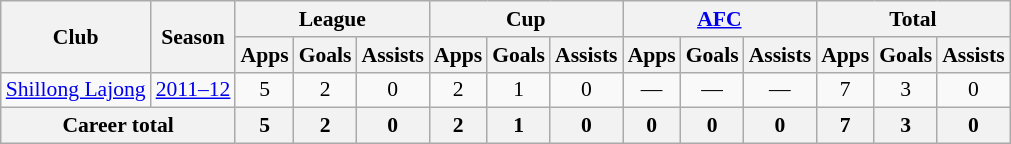<table class="wikitable" style="font-size:90%; text-align:center;">
<tr>
<th rowspan="2">Club</th>
<th rowspan="2">Season</th>
<th colspan="3">League</th>
<th colspan="3">Cup</th>
<th colspan="3"><a href='#'>AFC</a></th>
<th colspan="3">Total</th>
</tr>
<tr>
<th>Apps</th>
<th>Goals</th>
<th>Assists</th>
<th>Apps</th>
<th>Goals</th>
<th>Assists</th>
<th>Apps</th>
<th>Goals</th>
<th>Assists</th>
<th>Apps</th>
<th>Goals</th>
<th>Assists</th>
</tr>
<tr>
<td rowspan="1"><a href='#'>Shillong Lajong</a></td>
<td><a href='#'>2011–12</a></td>
<td>5</td>
<td>2</td>
<td>0</td>
<td>2</td>
<td>1</td>
<td>0</td>
<td>—</td>
<td>—</td>
<td>—</td>
<td>7</td>
<td>3</td>
<td>0</td>
</tr>
<tr>
<th colspan="2">Career total</th>
<th>5</th>
<th>2</th>
<th>0</th>
<th>2</th>
<th>1</th>
<th>0</th>
<th>0</th>
<th>0</th>
<th>0</th>
<th>7</th>
<th>3</th>
<th>0</th>
</tr>
</table>
